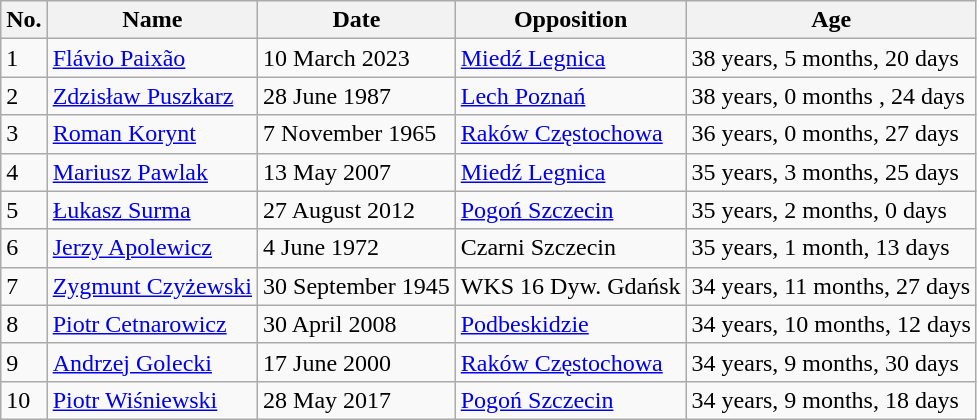<table class="wikitable" style="display: inline-table;">
<tr>
<th>No.</th>
<th>Name</th>
<th>Date</th>
<th>Opposition</th>
<th>Age</th>
</tr>
<tr>
<td>1</td>
<td><a href='#'>Flávio Paixão</a></td>
<td>10 March 2023</td>
<td><a href='#'>Miedź Legnica</a></td>
<td>38 years, 5 months, 20 days</td>
</tr>
<tr>
<td>2</td>
<td><a href='#'>Zdzisław Puszkarz</a></td>
<td>28 June 1987</td>
<td><a href='#'>Lech Poznań</a></td>
<td>38 years, 0 months , 24 days</td>
</tr>
<tr>
<td>3</td>
<td><a href='#'>Roman Korynt</a></td>
<td>7 November 1965</td>
<td><a href='#'>Raków Częstochowa</a></td>
<td>36 years, 0 months, 27 days</td>
</tr>
<tr>
<td>4</td>
<td><a href='#'>Mariusz Pawlak</a></td>
<td>13 May 2007</td>
<td><a href='#'>Miedź Legnica</a></td>
<td>35 years, 3 months, 25 days</td>
</tr>
<tr>
<td>5</td>
<td><a href='#'>Łukasz Surma</a></td>
<td>27 August 2012</td>
<td><a href='#'>Pogoń Szczecin</a></td>
<td>35 years, 2 months, 0 days</td>
</tr>
<tr>
<td>6</td>
<td><a href='#'>Jerzy Apolewicz</a></td>
<td>4 June 1972</td>
<td>Czarni Szczecin</td>
<td>35 years, 1 month, 13 days</td>
</tr>
<tr>
<td>7</td>
<td><a href='#'>Zygmunt Czyżewski</a></td>
<td>30 September 1945</td>
<td>WKS 16 Dyw. Gdańsk</td>
<td>34 years, 11 months, 27 days</td>
</tr>
<tr>
<td>8</td>
<td><a href='#'>Piotr Cetnarowicz</a></td>
<td>30 April 2008</td>
<td><a href='#'>Podbeskidzie</a></td>
<td>34 years, 10 months, 12 days</td>
</tr>
<tr>
<td>9</td>
<td><a href='#'>Andrzej Golecki</a></td>
<td>17 June 2000</td>
<td><a href='#'>Raków Częstochowa</a></td>
<td>34 years, 9 months, 30 days</td>
</tr>
<tr>
<td>10</td>
<td><a href='#'>Piotr Wiśniewski</a></td>
<td>28 May 2017</td>
<td><a href='#'>Pogoń Szczecin</a></td>
<td>34 years, 9 months, 18 days</td>
</tr>
</table>
